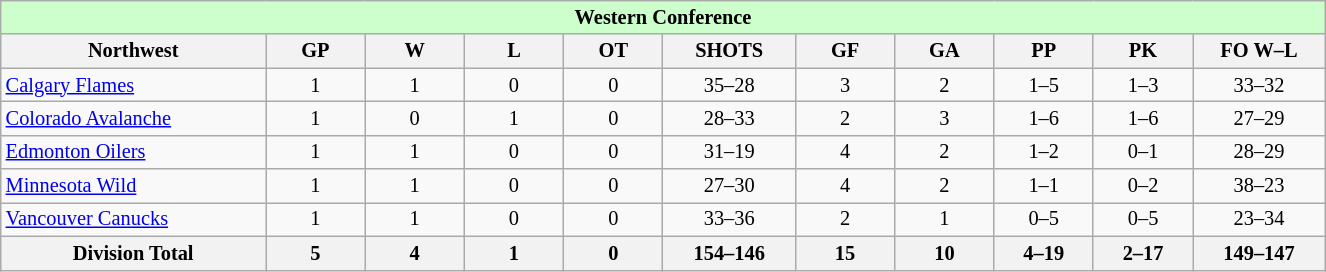<table class="wikitable" style="text-align:center; width:65em; font-size:85%;">
<tr style="background:#cfc; font-weight:bold;">
<td colspan=11>Western Conference</td>
</tr>
<tr>
<th width="20%">Northwest</th>
<th width="7.5%">GP</th>
<th width="7.5%">W</th>
<th width="7.5%">L</th>
<th width="7.5%">OT</th>
<th width="10%">SHOTS</th>
<th width="7.5%">GF</th>
<th width="7.5%">GA</th>
<th width="7.5%">PP</th>
<th width="7.5%">PK</th>
<th width="10%">FO W–L</th>
</tr>
<tr>
<td align=left><a href='#'>Calgary Flames</a></td>
<td>1</td>
<td>1</td>
<td>0</td>
<td>0</td>
<td>35–28</td>
<td>3</td>
<td>2</td>
<td>1–5</td>
<td>1–3</td>
<td>33–32</td>
</tr>
<tr>
<td align=left><a href='#'>Colorado Avalanche</a></td>
<td>1</td>
<td>0</td>
<td>1</td>
<td>0</td>
<td>28–33</td>
<td>2</td>
<td>3</td>
<td>1–6</td>
<td>1–6</td>
<td>27–29</td>
</tr>
<tr>
<td align=left><a href='#'>Edmonton Oilers</a></td>
<td>1</td>
<td>1</td>
<td>0</td>
<td>0</td>
<td>31–19</td>
<td>4</td>
<td>2</td>
<td>1–2</td>
<td>0–1</td>
<td>28–29</td>
</tr>
<tr>
<td align=left><a href='#'>Minnesota Wild</a></td>
<td>1</td>
<td>1</td>
<td>0</td>
<td>0</td>
<td>27–30</td>
<td>4</td>
<td>2</td>
<td>1–1</td>
<td>0–2</td>
<td>38–23</td>
</tr>
<tr>
<td align=left><a href='#'>Vancouver Canucks</a></td>
<td>1</td>
<td>1</td>
<td>0</td>
<td>0</td>
<td>33–36</td>
<td>2</td>
<td>1</td>
<td>0–5</td>
<td>0–5</td>
<td>23–34</td>
</tr>
<tr>
<th>Division Total</th>
<th>5</th>
<th>4</th>
<th>1</th>
<th>0</th>
<th>154–146</th>
<th>15</th>
<th>10</th>
<th>4–19</th>
<th>2–17</th>
<th>149–147</th>
</tr>
</table>
